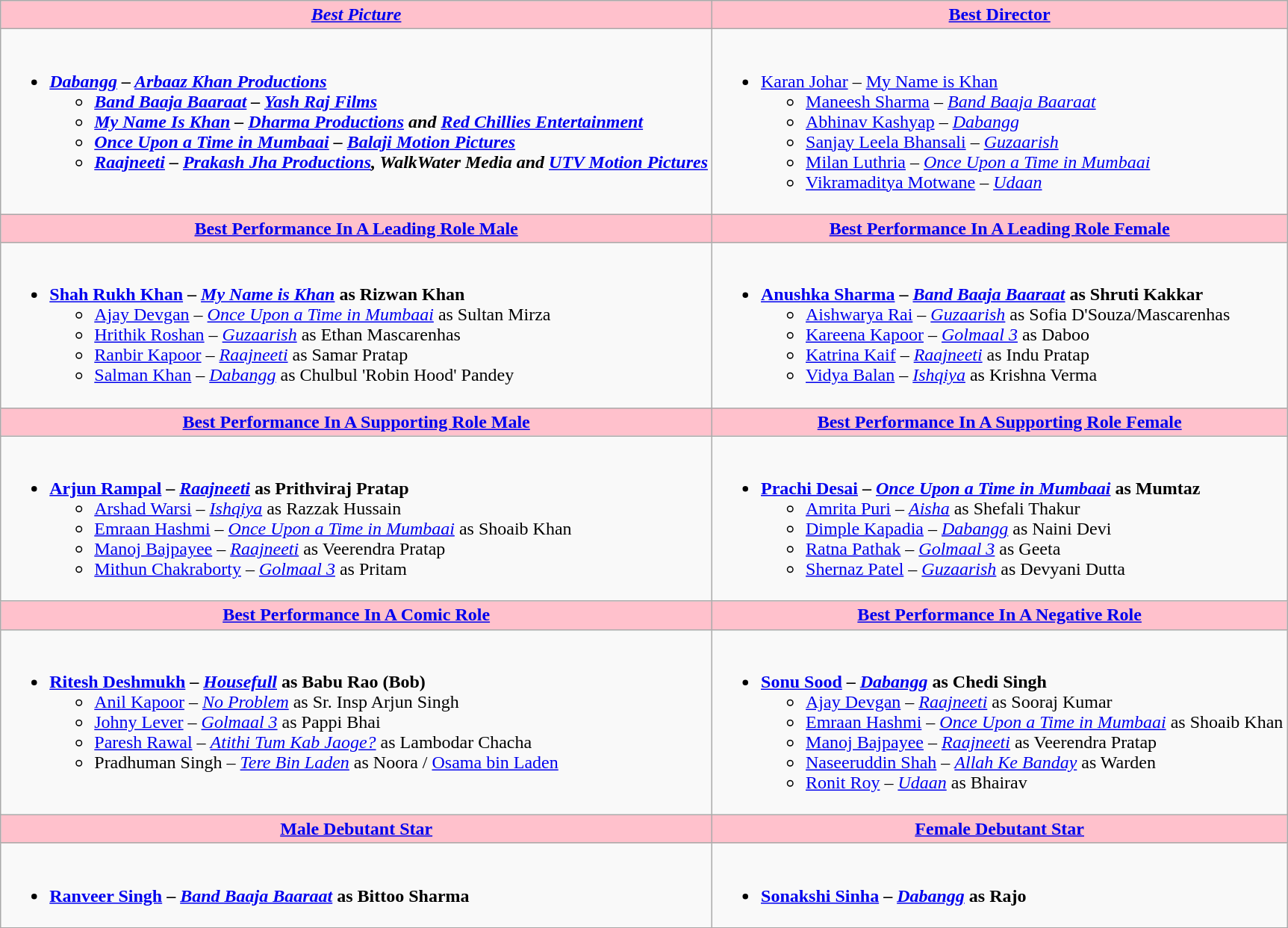<table class=wikitable style="width=150%">
<tr>
<th style="background:#FFC1CC;" ! style="width=50%"><a href='#'><em>Best Picture</em></a></th>
<th style="background:#FFC1CC;" ! style="width=50%"><a href='#'>Best Director</a></th>
</tr>
<tr>
<td valign="top"><br><ul><li><strong><em><a href='#'>Dabangg</a><em> – <a href='#'>Arbaaz Khan Productions</a><strong><ul><li></em><a href='#'>Band Baaja Baaraat</a><em> – <a href='#'>Yash Raj Films</a></li><li></em><a href='#'>My Name Is Khan</a><em> – <a href='#'>Dharma Productions</a> and <a href='#'>Red Chillies Entertainment</a></li><li></em><a href='#'>Once Upon a Time in Mumbaai</a><em> – <a href='#'>Balaji Motion Pictures</a></li><li></em><a href='#'>Raajneeti</a><em> – <a href='#'>Prakash Jha Productions</a>, WalkWater Media and <a href='#'>UTV Motion Pictures</a></li></ul></li></ul></td>
<td valign="top"><br><ul><li></strong><a href='#'>Karan Johar</a> – </em><a href='#'>My Name is Khan</a></em></strong><ul><li><a href='#'>Maneesh Sharma</a> – <em><a href='#'>Band Baaja Baaraat</a></em></li><li><a href='#'>Abhinav Kashyap</a> – <em><a href='#'>Dabangg</a></em></li><li><a href='#'>Sanjay Leela Bhansali</a> – <em><a href='#'>Guzaarish</a></em></li><li><a href='#'>Milan Luthria</a> – <em><a href='#'>Once Upon a Time in Mumbaai</a></em></li><li><a href='#'>Vikramaditya Motwane</a> – <em><a href='#'>Udaan</a></em></li></ul></li></ul></td>
</tr>
<tr>
<th style="background:#FFC1CC;" ! style="width=50%"><a href='#'>Best Performance In A Leading Role Male</a></th>
<th style="background:#FFC1CC;" ! style="width=50%"><a href='#'>Best Performance In A Leading Role Female</a></th>
</tr>
<tr>
<td valign="top"><br><ul><li><strong><a href='#'>Shah Rukh Khan</a> – <em><a href='#'>My Name is Khan</a></em> as Rizwan Khan</strong><ul><li><a href='#'>Ajay Devgan</a> – <em><a href='#'>Once Upon a Time in Mumbaai</a></em> as Sultan Mirza</li><li><a href='#'>Hrithik Roshan</a> – <em><a href='#'>Guzaarish</a></em> as Ethan Mascarenhas</li><li><a href='#'>Ranbir Kapoor</a> – <em><a href='#'>Raajneeti</a></em> as Samar Pratap</li><li><a href='#'>Salman Khan</a> – <em><a href='#'>Dabangg</a></em> as Chulbul 'Robin Hood' Pandey</li></ul></li></ul></td>
<td valign="top"><br><ul><li><strong><a href='#'>Anushka Sharma</a> – <em><a href='#'>Band Baaja Baaraat</a></em> as Shruti Kakkar</strong><ul><li><a href='#'>Aishwarya Rai</a> – <em><a href='#'>Guzaarish</a></em> as Sofia D'Souza/Mascarenhas</li><li><a href='#'>Kareena Kapoor</a> – <em><a href='#'>Golmaal 3</a></em> as Daboo</li><li><a href='#'>Katrina Kaif</a> – <em><a href='#'>Raajneeti</a></em> as Indu Pratap</li><li><a href='#'>Vidya Balan</a> – <em><a href='#'>Ishqiya</a></em> as Krishna Verma</li></ul></li></ul></td>
</tr>
<tr>
<th style="background:#FFC1CC;" ! style="width=50%"><a href='#'>Best Performance In A Supporting Role Male</a></th>
<th style="background:#FFC1CC;" ! style="width=50%"><a href='#'>Best Performance In A Supporting Role Female</a></th>
</tr>
<tr>
<td valign="top"><br><ul><li><strong><a href='#'>Arjun Rampal</a> – <em><a href='#'>Raajneeti</a></em> as Prithviraj Pratap</strong><ul><li><a href='#'>Arshad Warsi</a> – <em><a href='#'>Ishqiya</a></em> as Razzak Hussain</li><li><a href='#'>Emraan Hashmi</a> – <em><a href='#'>Once Upon a Time in Mumbaai</a></em> as Shoaib Khan</li><li><a href='#'>Manoj Bajpayee</a> – <em><a href='#'>Raajneeti</a></em> as Veerendra Pratap</li><li><a href='#'>Mithun Chakraborty</a> – <em><a href='#'>Golmaal 3</a></em> as Pritam</li></ul></li></ul></td>
<td valign="top"><br><ul><li><strong><a href='#'>Prachi Desai</a> – <em><a href='#'>Once Upon a Time in Mumbaai</a></em> as Mumtaz</strong><ul><li><a href='#'>Amrita Puri</a> – <em><a href='#'>Aisha</a></em> as Shefali Thakur</li><li><a href='#'>Dimple Kapadia</a> – <em><a href='#'>Dabangg</a></em> as Naini Devi</li><li><a href='#'>Ratna Pathak</a> – <em><a href='#'>Golmaal 3</a></em> as Geeta</li><li><a href='#'>Shernaz Patel</a> – <em><a href='#'>Guzaarish</a></em> as Devyani Dutta</li></ul></li></ul></td>
</tr>
<tr>
<th style="background:#FFC1CC;" ! style="width=50%"><a href='#'>Best Performance In A Comic Role</a></th>
<th style="background:#FFC1CC;" ! style="width=50%"><a href='#'>Best Performance In A Negative Role</a></th>
</tr>
<tr>
<td valign="top"><br><ul><li><strong><a href='#'>Ritesh Deshmukh</a> – <em><a href='#'>Housefull</a></em> as Babu Rao (Bob)</strong><ul><li><a href='#'>Anil Kapoor</a> – <em><a href='#'>No Problem</a></em> as Sr. Insp Arjun Singh</li><li><a href='#'>Johny Lever</a> – <em><a href='#'>Golmaal 3</a></em> as Pappi Bhai</li><li><a href='#'>Paresh Rawal</a> – <em><a href='#'>Atithi Tum Kab Jaoge?</a></em> as Lambodar Chacha</li><li>Pradhuman Singh – <em><a href='#'>Tere Bin Laden</a></em> as Noora / <a href='#'>Osama bin Laden</a></li></ul></li></ul></td>
<td valign="top"><br><ul><li><strong><a href='#'>Sonu Sood</a> – <em><a href='#'>Dabangg</a></em> as Chedi Singh</strong><ul><li><a href='#'>Ajay Devgan</a> – <em><a href='#'>Raajneeti</a></em> as Sooraj Kumar</li><li><a href='#'>Emraan Hashmi</a> – <em><a href='#'>Once Upon a Time in Mumbaai</a></em> as Shoaib Khan</li><li><a href='#'>Manoj Bajpayee</a> – <em><a href='#'>Raajneeti</a></em> as Veerendra Pratap</li><li><a href='#'>Naseeruddin Shah</a> – <em><a href='#'>Allah Ke Banday</a></em> as Warden</li><li><a href='#'>Ronit Roy</a> – <em><a href='#'>Udaan</a></em> as Bhairav</li></ul></li></ul></td>
</tr>
<tr>
<th style="background:#FFC1CC;" ! style="width=50%"><a href='#'>Male Debutant Star</a></th>
<th style="background:#FFC1CC;" ! style="width=50%"><a href='#'>Female Debutant Star</a></th>
</tr>
<tr>
<td valign="top"><br><ul><li><strong><a href='#'>Ranveer Singh</a> – <em><a href='#'>Band Baaja Baaraat</a></em> as Bittoo Sharma</strong></li></ul></td>
<td valign="top"><br><ul><li><strong><a href='#'>Sonakshi Sinha</a> – <em><a href='#'>Dabangg</a></em> as Rajo</strong></li></ul></td>
</tr>
</table>
